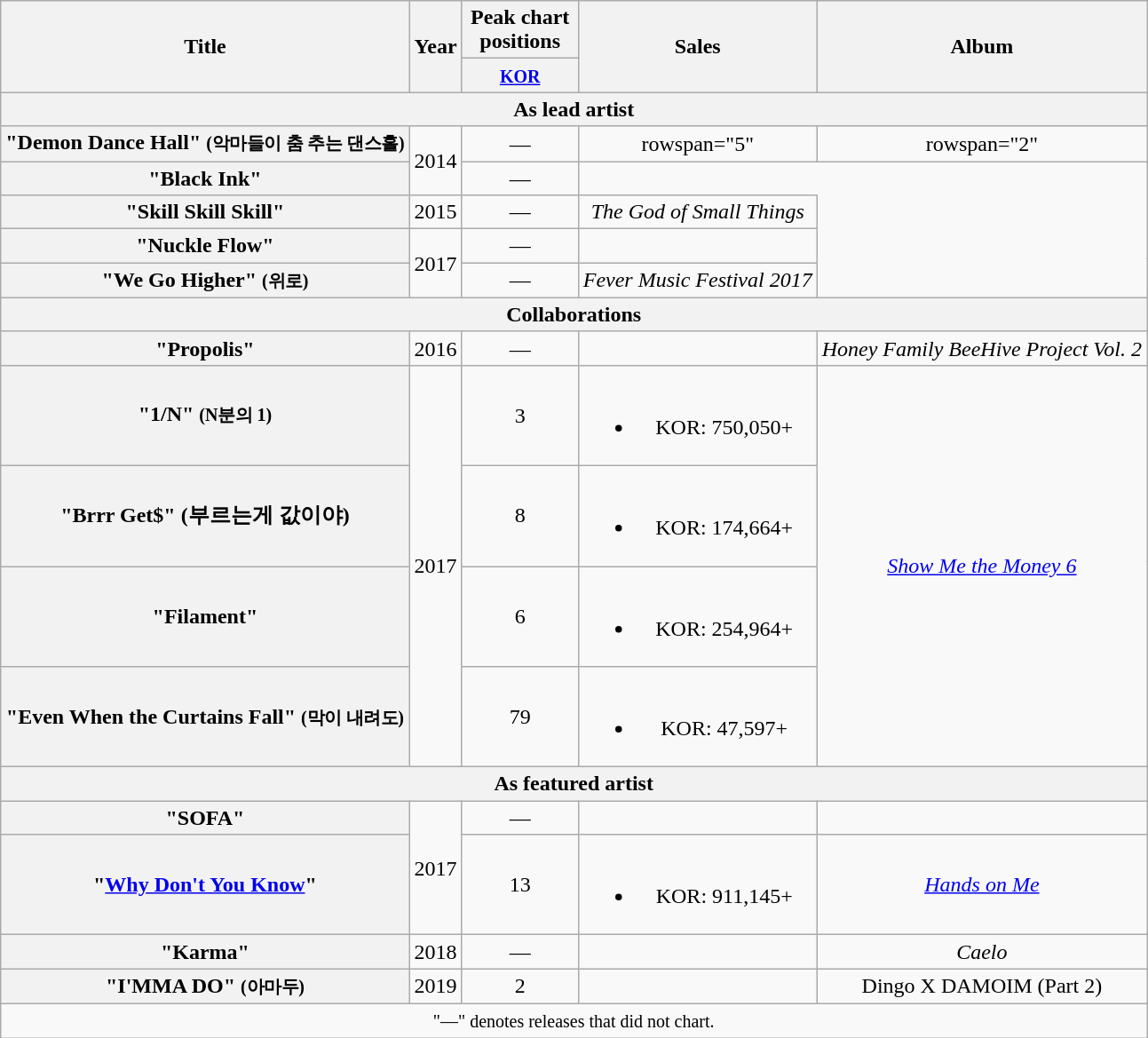<table class="wikitable plainrowheaders" style="text-align:center;">
<tr>
<th rowspan="2" scope="col">Title</th>
<th rowspan="2" scope="col">Year</th>
<th colspan="1" scope="col" style="width:5em;">Peak chart positions</th>
<th rowspan="2" scope="col">Sales</th>
<th rowspan="2" scope="col">Album</th>
</tr>
<tr>
<th><small><a href='#'>KOR</a></small><br></th>
</tr>
<tr>
<th colspan="5" scope="col">As lead artist</th>
</tr>
<tr>
<th scope="row">"Demon Dance Hall" <small>(악마들이 춤 추는 댄스홀)</small><br></th>
<td rowspan="2">2014</td>
<td>—</td>
<td>rowspan="5" </td>
<td>rowspan="2" </td>
</tr>
<tr>
<th scope="row">"Black Ink"<br></th>
<td>—</td>
</tr>
<tr>
<th scope="row">"Skill Skill Skill"<br></th>
<td>2015</td>
<td>—</td>
<td><em>The God of Small Things</em></td>
</tr>
<tr>
<th scope="row">"Nuckle Flow"</th>
<td rowspan="2">2017</td>
<td>—</td>
<td></td>
</tr>
<tr>
<th scope="row">"We Go Higher" <small>(위로)</small><br></th>
<td>—</td>
<td><em>Fever Music Festival 2017</em></td>
</tr>
<tr>
<th colspan="5" scope="col">Collaborations</th>
</tr>
<tr>
<th scope="row">"Propolis"<br></th>
<td>2016</td>
<td>—</td>
<td></td>
<td><em>Honey Family BeeHive Project Vol. 2</em></td>
</tr>
<tr>
<th scope="row">"1/N" <small>(N분의 1)</small><br></th>
<td rowspan="4">2017</td>
<td>3</td>
<td><br><ul><li>KOR: 750,050+</li></ul></td>
<td rowspan="4"><em><a href='#'>Show Me the Money 6</a></em></td>
</tr>
<tr>
<th scope="row">"Brrr Get$" (부르는게 값이야)<br></th>
<td>8</td>
<td><br><ul><li>KOR: 174,664+</li></ul></td>
</tr>
<tr>
<th scope="row">"Filament"<br></th>
<td>6</td>
<td><br><ul><li>KOR: 254,964+</li></ul></td>
</tr>
<tr>
<th scope="row">"Even When the Curtains Fall" <small>(막이 내려도)</small><br></th>
<td>79</td>
<td><br><ul><li>KOR: 47,597+</li></ul></td>
</tr>
<tr>
<th colspan="5" scope="col">As featured artist</th>
</tr>
<tr>
<th scope="row">"SOFA"<br></th>
<td rowspan="2">2017</td>
<td>—</td>
<td></td>
<td></td>
</tr>
<tr>
<th scope="row">"<a href='#'>Why Don't You Know</a>"<br></th>
<td>13</td>
<td><br><ul><li>KOR: 911,145+</li></ul></td>
<td><em><a href='#'>Hands on Me</a></em></td>
</tr>
<tr>
<th scope="row">"Karma"<br></th>
<td>2018</td>
<td>—</td>
<td></td>
<td><em>Caelo</em></td>
</tr>
<tr>
<th scope="row">"I'MMA DO" <small>(아마두)</small><br></th>
<td>2019</td>
<td>2</td>
<td></td>
<td>Dingo X DAMOIM (Part 2)</td>
</tr>
<tr>
<td colspan="5" align="center"><small>"—" denotes releases that did not chart.</small></td>
</tr>
</table>
